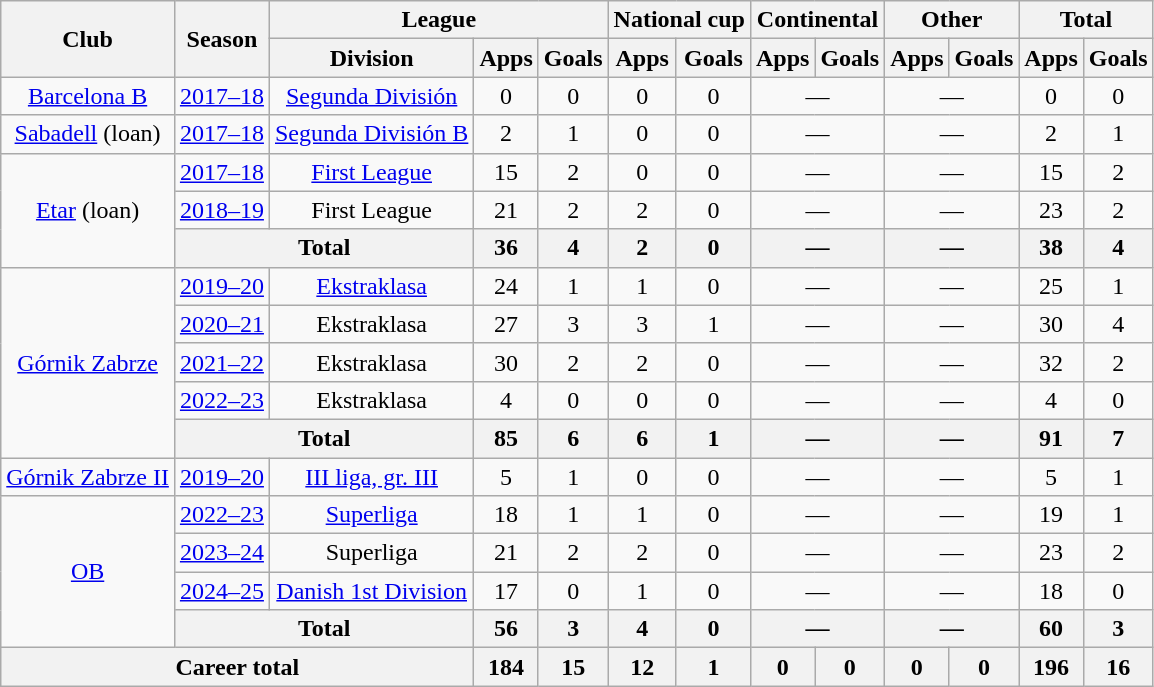<table class="wikitable" style="text-align:center">
<tr>
<th rowspan="2">Club</th>
<th rowspan="2">Season</th>
<th colspan="3">League</th>
<th colspan="2">National cup</th>
<th colspan="2">Continental</th>
<th colspan="2">Other</th>
<th colspan="2">Total</th>
</tr>
<tr>
<th>Division</th>
<th>Apps</th>
<th>Goals</th>
<th>Apps</th>
<th>Goals</th>
<th>Apps</th>
<th>Goals</th>
<th>Apps</th>
<th>Goals</th>
<th>Apps</th>
<th>Goals</th>
</tr>
<tr>
<td><a href='#'>Barcelona B</a></td>
<td><a href='#'>2017–18</a></td>
<td><a href='#'>Segunda División</a></td>
<td>0</td>
<td>0</td>
<td>0</td>
<td>0</td>
<td colspan="2">—</td>
<td colspan="2">—</td>
<td>0</td>
<td>0</td>
</tr>
<tr>
<td><a href='#'>Sabadell</a> (loan)</td>
<td><a href='#'>2017–18</a></td>
<td><a href='#'>Segunda División B</a></td>
<td>2</td>
<td>1</td>
<td>0</td>
<td>0</td>
<td colspan="2">—</td>
<td colspan="2">—</td>
<td>2</td>
<td>1</td>
</tr>
<tr>
<td rowspan="3"><a href='#'>Etar</a> (loan)</td>
<td><a href='#'>2017–18</a></td>
<td><a href='#'>First League</a></td>
<td>15</td>
<td>2</td>
<td>0</td>
<td>0</td>
<td colspan="2">—</td>
<td colspan="2">—</td>
<td>15</td>
<td>2</td>
</tr>
<tr>
<td><a href='#'>2018–19</a></td>
<td>First League</td>
<td>21</td>
<td>2</td>
<td>2</td>
<td>0</td>
<td colspan="2">—</td>
<td colspan="2">—</td>
<td>23</td>
<td>2</td>
</tr>
<tr>
<th colspan="2">Total</th>
<th>36</th>
<th>4</th>
<th>2</th>
<th>0</th>
<th colspan="2">—</th>
<th colspan="2">—</th>
<th>38</th>
<th>4</th>
</tr>
<tr>
<td rowspan="5"><a href='#'>Górnik Zabrze</a></td>
<td><a href='#'>2019–20</a></td>
<td><a href='#'>Ekstraklasa</a></td>
<td>24</td>
<td>1</td>
<td>1</td>
<td>0</td>
<td colspan="2">—</td>
<td colspan="2">—</td>
<td>25</td>
<td>1</td>
</tr>
<tr>
<td><a href='#'>2020–21</a></td>
<td>Ekstraklasa</td>
<td>27</td>
<td>3</td>
<td>3</td>
<td>1</td>
<td colspan="2">—</td>
<td colspan="2">—</td>
<td>30</td>
<td>4</td>
</tr>
<tr>
<td><a href='#'>2021–22</a></td>
<td>Ekstraklasa</td>
<td>30</td>
<td>2</td>
<td>2</td>
<td>0</td>
<td colspan="2">—</td>
<td colspan="2">—</td>
<td>32</td>
<td>2</td>
</tr>
<tr>
<td><a href='#'>2022–23</a></td>
<td>Ekstraklasa</td>
<td>4</td>
<td>0</td>
<td>0</td>
<td>0</td>
<td colspan="2">—</td>
<td colspan="2">—</td>
<td>4</td>
<td>0</td>
</tr>
<tr>
<th colspan="2">Total</th>
<th>85</th>
<th>6</th>
<th>6</th>
<th>1</th>
<th colspan="2">—</th>
<th colspan="2">—</th>
<th>91</th>
<th>7</th>
</tr>
<tr>
<td><a href='#'>Górnik Zabrze II</a></td>
<td><a href='#'>2019–20</a></td>
<td><a href='#'>III liga, gr. III</a></td>
<td>5</td>
<td>1</td>
<td>0</td>
<td>0</td>
<td colspan="2">—</td>
<td colspan="2">—</td>
<td>5</td>
<td>1</td>
</tr>
<tr>
<td rowspan="4"><a href='#'>OB</a></td>
<td><a href='#'>2022–23</a></td>
<td><a href='#'>Superliga</a></td>
<td>18</td>
<td>1</td>
<td>1</td>
<td>0</td>
<td colspan="2">—</td>
<td colspan="2">—</td>
<td>19</td>
<td>1</td>
</tr>
<tr>
<td><a href='#'>2023–24</a></td>
<td>Superliga</td>
<td>21</td>
<td>2</td>
<td>2</td>
<td>0</td>
<td colspan="2">—</td>
<td colspan="2">—</td>
<td>23</td>
<td>2</td>
</tr>
<tr>
<td><a href='#'>2024–25</a></td>
<td><a href='#'>Danish 1st Division</a></td>
<td>17</td>
<td>0</td>
<td>1</td>
<td>0</td>
<td colspan="2">—</td>
<td colspan="2">—</td>
<td>18</td>
<td>0</td>
</tr>
<tr>
<th colspan="2">Total</th>
<th>56</th>
<th>3</th>
<th>4</th>
<th>0</th>
<th colspan="2">—</th>
<th colspan="2">—</th>
<th>60</th>
<th>3</th>
</tr>
<tr>
<th colspan="3">Career total</th>
<th>184</th>
<th>15</th>
<th>12</th>
<th>1</th>
<th>0</th>
<th>0</th>
<th>0</th>
<th>0</th>
<th>196</th>
<th>16</th>
</tr>
</table>
